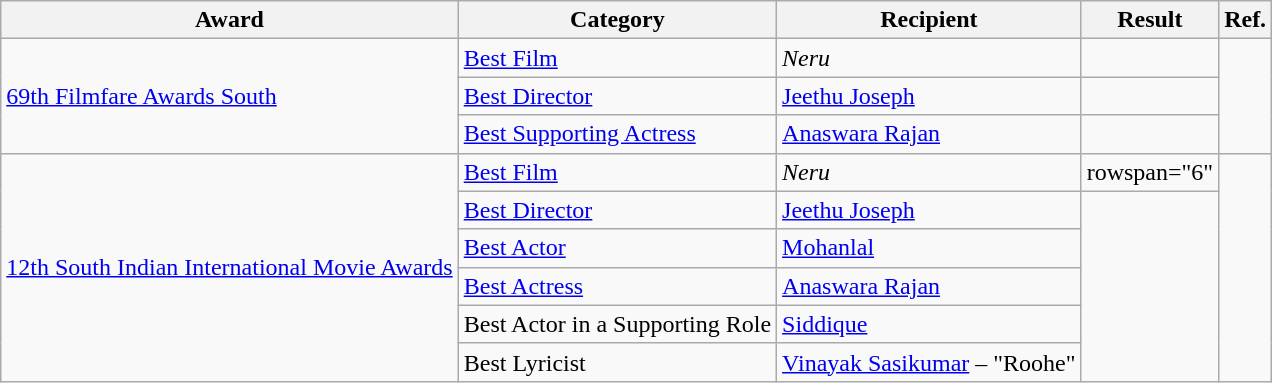<table class="wikitable">
<tr>
<th>Award</th>
<th>Category</th>
<th>Recipient</th>
<th>Result</th>
<th>Ref.</th>
</tr>
<tr>
<td rowspan="3"><a href='#'>69th Filmfare Awards South</a></td>
<td><a href='#'>Best Film</a></td>
<td><em>Neru</em></td>
<td></td>
<td rowspan="3"></td>
</tr>
<tr>
<td><a href='#'>Best Director</a></td>
<td><a href='#'>Jeethu Joseph</a></td>
<td></td>
</tr>
<tr>
<td><a href='#'>Best Supporting Actress</a></td>
<td><a href='#'>Anaswara Rajan</a></td>
<td></td>
</tr>
<tr>
<td rowspan="6"><a href='#'>12th South Indian International Movie Awards</a></td>
<td><a href='#'>Best Film</a></td>
<td><em>Neru</em></td>
<td>rowspan="6" </td>
<td rowspan="6"></td>
</tr>
<tr>
<td><a href='#'>Best Director</a></td>
<td><a href='#'>Jeethu Joseph</a></td>
</tr>
<tr>
<td><a href='#'>Best Actor</a></td>
<td><a href='#'>Mohanlal</a></td>
</tr>
<tr>
<td><a href='#'>Best Actress</a></td>
<td><a href='#'>Anaswara Rajan</a></td>
</tr>
<tr>
<td>Best Actor in a Supporting Role</td>
<td><a href='#'>Siddique</a></td>
</tr>
<tr>
<td>Best Lyricist</td>
<td><a href='#'>Vinayak Sasikumar</a> – "Roohe"</td>
</tr>
</table>
